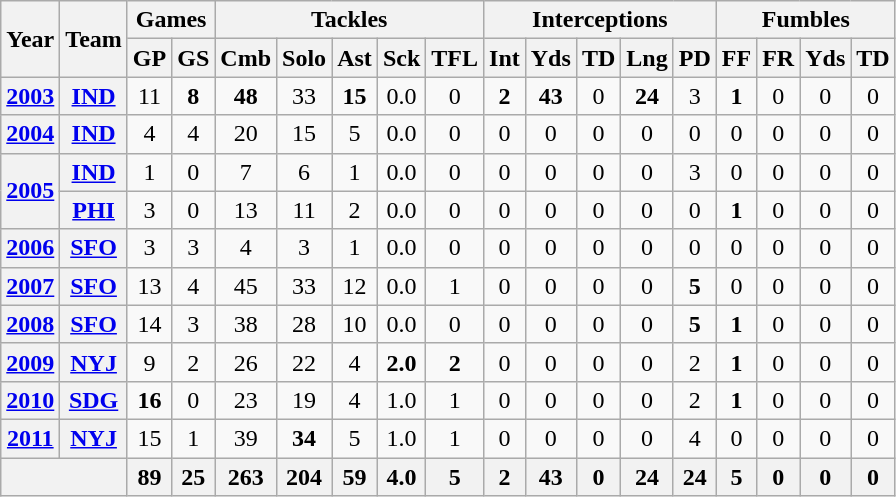<table class="wikitable" style="text-align:center">
<tr>
<th rowspan="2">Year</th>
<th rowspan="2">Team</th>
<th colspan="2">Games</th>
<th colspan="5">Tackles</th>
<th colspan="5">Interceptions</th>
<th colspan="4">Fumbles</th>
</tr>
<tr>
<th>GP</th>
<th>GS</th>
<th>Cmb</th>
<th>Solo</th>
<th>Ast</th>
<th>Sck</th>
<th>TFL</th>
<th>Int</th>
<th>Yds</th>
<th>TD</th>
<th>Lng</th>
<th>PD</th>
<th>FF</th>
<th>FR</th>
<th>Yds</th>
<th>TD</th>
</tr>
<tr>
<th><a href='#'>2003</a></th>
<th><a href='#'>IND</a></th>
<td>11</td>
<td><strong>8</strong></td>
<td><strong>48</strong></td>
<td>33</td>
<td><strong>15</strong></td>
<td>0.0</td>
<td>0</td>
<td><strong>2</strong></td>
<td><strong>43</strong></td>
<td>0</td>
<td><strong>24</strong></td>
<td>3</td>
<td><strong>1</strong></td>
<td>0</td>
<td>0</td>
<td>0</td>
</tr>
<tr>
<th><a href='#'>2004</a></th>
<th><a href='#'>IND</a></th>
<td>4</td>
<td>4</td>
<td>20</td>
<td>15</td>
<td>5</td>
<td>0.0</td>
<td>0</td>
<td>0</td>
<td>0</td>
<td>0</td>
<td>0</td>
<td>0</td>
<td>0</td>
<td>0</td>
<td>0</td>
<td>0</td>
</tr>
<tr>
<th rowspan="2"><a href='#'>2005</a></th>
<th><a href='#'>IND</a></th>
<td>1</td>
<td>0</td>
<td>7</td>
<td>6</td>
<td>1</td>
<td>0.0</td>
<td>0</td>
<td>0</td>
<td>0</td>
<td>0</td>
<td>0</td>
<td>3</td>
<td>0</td>
<td>0</td>
<td>0</td>
<td>0</td>
</tr>
<tr>
<th><a href='#'>PHI</a></th>
<td>3</td>
<td>0</td>
<td>13</td>
<td>11</td>
<td>2</td>
<td>0.0</td>
<td>0</td>
<td>0</td>
<td>0</td>
<td>0</td>
<td>0</td>
<td>0</td>
<td><strong>1</strong></td>
<td>0</td>
<td>0</td>
<td>0</td>
</tr>
<tr>
<th><a href='#'>2006</a></th>
<th><a href='#'>SFO</a></th>
<td>3</td>
<td>3</td>
<td>4</td>
<td>3</td>
<td>1</td>
<td>0.0</td>
<td>0</td>
<td>0</td>
<td>0</td>
<td>0</td>
<td>0</td>
<td>0</td>
<td>0</td>
<td>0</td>
<td>0</td>
<td>0</td>
</tr>
<tr>
<th><a href='#'>2007</a></th>
<th><a href='#'>SFO</a></th>
<td>13</td>
<td>4</td>
<td>45</td>
<td>33</td>
<td>12</td>
<td>0.0</td>
<td>1</td>
<td>0</td>
<td>0</td>
<td>0</td>
<td>0</td>
<td><strong>5</strong></td>
<td>0</td>
<td>0</td>
<td>0</td>
<td>0</td>
</tr>
<tr>
<th><a href='#'>2008</a></th>
<th><a href='#'>SFO</a></th>
<td>14</td>
<td>3</td>
<td>38</td>
<td>28</td>
<td>10</td>
<td>0.0</td>
<td>0</td>
<td>0</td>
<td>0</td>
<td>0</td>
<td>0</td>
<td><strong>5</strong></td>
<td><strong>1</strong></td>
<td>0</td>
<td>0</td>
<td>0</td>
</tr>
<tr>
<th><a href='#'>2009</a></th>
<th><a href='#'>NYJ</a></th>
<td>9</td>
<td>2</td>
<td>26</td>
<td>22</td>
<td>4</td>
<td><strong>2.0</strong></td>
<td><strong>2</strong></td>
<td>0</td>
<td>0</td>
<td>0</td>
<td>0</td>
<td>2</td>
<td><strong>1</strong></td>
<td>0</td>
<td>0</td>
<td>0</td>
</tr>
<tr>
<th><a href='#'>2010</a></th>
<th><a href='#'>SDG</a></th>
<td><strong>16</strong></td>
<td>0</td>
<td>23</td>
<td>19</td>
<td>4</td>
<td>1.0</td>
<td>1</td>
<td>0</td>
<td>0</td>
<td>0</td>
<td>0</td>
<td>2</td>
<td><strong>1</strong></td>
<td>0</td>
<td>0</td>
<td>0</td>
</tr>
<tr>
<th><a href='#'>2011</a></th>
<th><a href='#'>NYJ</a></th>
<td>15</td>
<td>1</td>
<td>39</td>
<td><strong>34</strong></td>
<td>5</td>
<td>1.0</td>
<td>1</td>
<td>0</td>
<td>0</td>
<td>0</td>
<td>0</td>
<td>4</td>
<td>0</td>
<td>0</td>
<td>0</td>
<td>0</td>
</tr>
<tr>
<th colspan="2"></th>
<th>89</th>
<th>25</th>
<th>263</th>
<th>204</th>
<th>59</th>
<th>4.0</th>
<th>5</th>
<th>2</th>
<th>43</th>
<th>0</th>
<th>24</th>
<th>24</th>
<th>5</th>
<th>0</th>
<th>0</th>
<th>0</th>
</tr>
</table>
